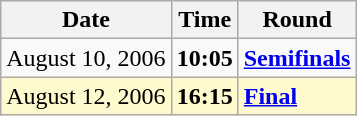<table class="wikitable">
<tr>
<th>Date</th>
<th>Time</th>
<th>Round</th>
</tr>
<tr>
<td>August 10, 2006</td>
<td><strong>10:05</strong></td>
<td><strong><a href='#'>Semifinals</a></strong></td>
</tr>
<tr style=background:lemonchiffon>
<td>August 12, 2006</td>
<td><strong>16:15</strong></td>
<td><strong><a href='#'>Final</a></strong></td>
</tr>
</table>
